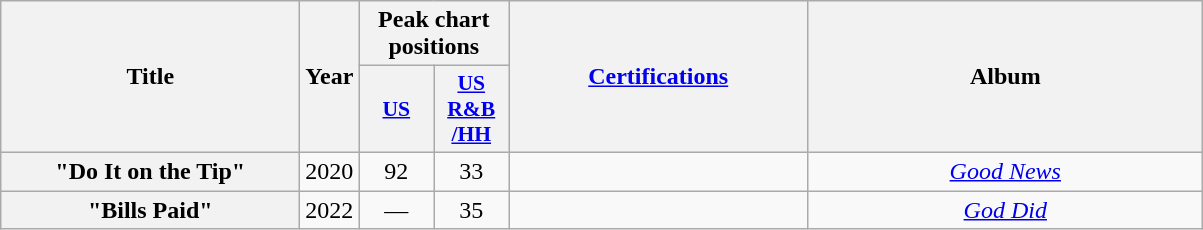<table class="wikitable plainrowheaders" style="text-align:center;">
<tr>
<th scope="col" rowspan="2" style="width:12em;">Title</th>
<th scope="col" rowspan="2" style="width:1em;">Year</th>
<th scope="col" colspan="2">Peak chart positions</th>
<th scope="col" rowspan="2" style="width:12em;"><a href='#'>Certifications</a></th>
<th scope="col" rowspan="2" style="width:16em;">Album</th>
</tr>
<tr>
<th scope="col" style="width:3em;font-size:90%;"><a href='#'>US</a><br></th>
<th scope="col" style="width:3em;font-size:90%;"><a href='#'>US<br>R&B<br>/HH</a><br></th>
</tr>
<tr>
<th scope="row">"Do It on the Tip"<br></th>
<td>2020</td>
<td>92</td>
<td>33</td>
<td></td>
<td><em><a href='#'>Good News</a></em></td>
</tr>
<tr>
<th scope="row">"Bills Paid"<br></th>
<td>2022</td>
<td>—</td>
<td>35</td>
<td></td>
<td><em><a href='#'>God Did</a></em></td>
</tr>
</table>
